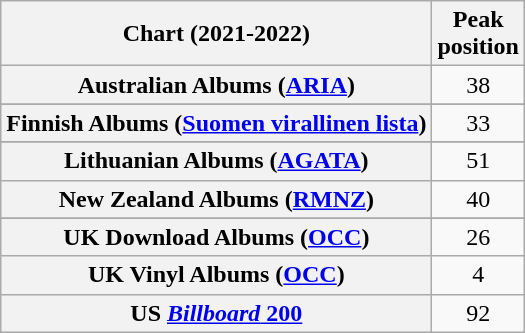<table class="wikitable sortable plainrowheaders" style="text-align:center">
<tr>
<th scope="col">Chart (2021-2022)</th>
<th scope="col">Peak<br>position</th>
</tr>
<tr>
<th scope="row">Australian Albums (<a href='#'>ARIA</a>)</th>
<td>38</td>
</tr>
<tr>
</tr>
<tr>
</tr>
<tr>
</tr>
<tr>
<th scope="row">Finnish Albums (<a href='#'>Suomen virallinen lista</a>)</th>
<td>33</td>
</tr>
<tr>
</tr>
<tr>
</tr>
<tr>
</tr>
<tr>
<th scope="row">Lithuanian Albums (<a href='#'>AGATA</a>)</th>
<td>51</td>
</tr>
<tr>
<th scope="row">New Zealand Albums (<a href='#'>RMNZ</a>)</th>
<td>40</td>
</tr>
<tr>
</tr>
<tr>
</tr>
<tr>
</tr>
<tr>
<th scope="row">UK Download Albums (<a href='#'>OCC</a>)</th>
<td>26</td>
</tr>
<tr>
<th scope="row">UK Vinyl Albums (<a href='#'>OCC</a>)</th>
<td>4</td>
</tr>
<tr>
<th scope="row">US <a href='#'><em>Billboard</em> 200</a></th>
<td>92</td>
</tr>
</table>
